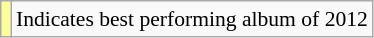<table class="wikitable" style="font-size:90%;">
<tr>
<td style="background-color:#FFFF99"></td>
<td>Indicates best performing album of 2012</td>
</tr>
</table>
